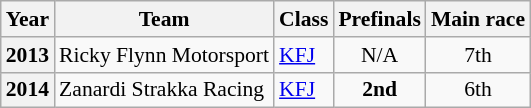<table class="wikitable" style="text-align:center; font-size:90%">
<tr>
<th>Year</th>
<th>Team</th>
<th>Class</th>
<th>Prefinals</th>
<th>Main race</th>
</tr>
<tr>
<th>2013</th>
<td align="left"> Ricky Flynn Motorsport</td>
<td align="left"><a href='#'>KFJ</a></td>
<td>N/A</td>
<td>7th</td>
</tr>
<tr>
<th>2014</th>
<td align="left"> Zanardi Strakka Racing</td>
<td align="left"><a href='#'>KFJ</a></td>
<td><strong>2nd</strong></td>
<td>6th</td>
</tr>
</table>
